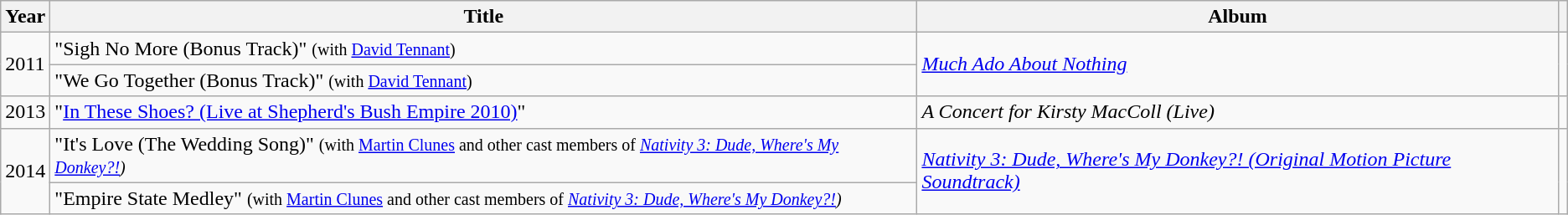<table class="wikitable">
<tr>
<th>Year</th>
<th>Title</th>
<th>Album</th>
<th></th>
</tr>
<tr>
<td rowspan="2">2011</td>
<td>"Sigh No More (Bonus Track)" <small>(with <a href='#'>David Tennant</a>)</small></td>
<td rowspan="2"><em><a href='#'>Much Ado About Nothing</a></em></td>
<td rowspan="2" style = "text-align: center;"></td>
</tr>
<tr>
<td>"We Go Together (Bonus Track)" <small>(with <a href='#'>David Tennant</a>)</small></td>
</tr>
<tr>
<td>2013</td>
<td>"<a href='#'>In These Shoes? (Live at Shepherd's Bush Empire 2010)</a>"</td>
<td><em>A Concert for Kirsty MacColl (Live)</em></td>
<td style = "text-align: center;"></td>
</tr>
<tr>
<td rowspan="2">2014</td>
<td>"It's Love (The Wedding Song)" <small>(with <a href='#'>Martin Clunes</a> and other cast members of <em><a href='#'>Nativity 3: Dude, Where's My Donkey?!</a>)</em></small></td>
<td rowspan="2"><em><a href='#'>Nativity 3: Dude, Where's My Donkey?! (Original Motion Picture Soundtrack)</a></em></td>
<td rowspan="2" style = "text-align: center;"></td>
</tr>
<tr>
<td>"Empire State Medley" <small>(with <a href='#'>Martin Clunes</a> and other cast members of <em><a href='#'>Nativity 3: Dude, Where's My Donkey?!</a>)</em></small></td>
</tr>
</table>
